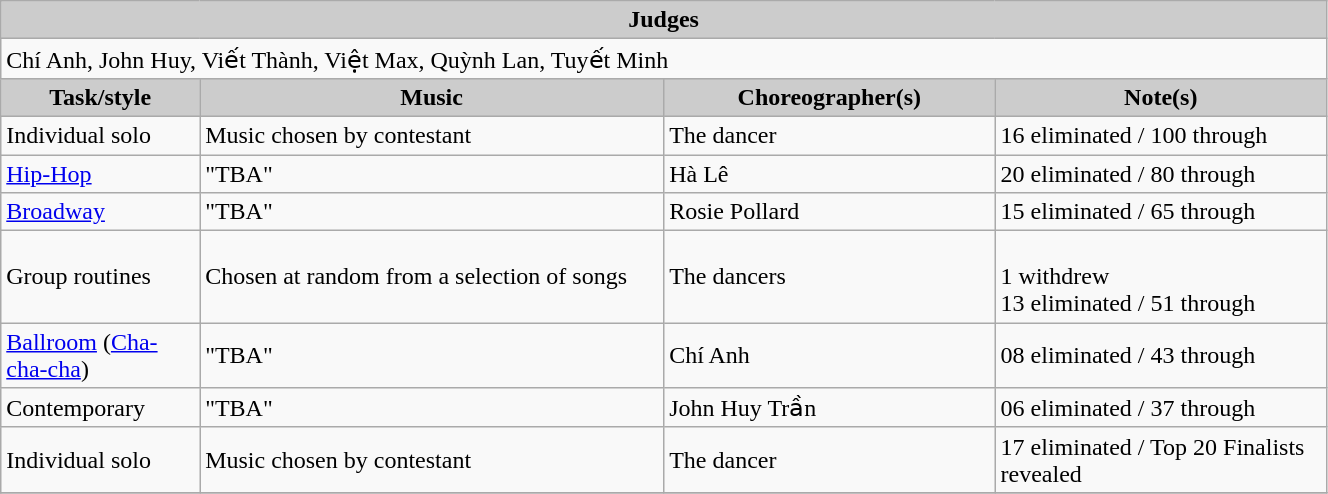<table class="wikitable" style="width:70%;">
<tr>
<th scope="row" colspan=4 style="background:#ccc;">Judges</th>
</tr>
<tr>
<td colspan=4>Chí Anh, John Huy, Viết Thành, Việt Max, Quỳnh Lan, Tuyết Minh</td>
</tr>
<tr style="text-align:center; background:#ccc;">
<td style="width:15%;"><strong>Task/style</strong></td>
<td><strong>Music</strong></td>
<td style="width:25%;"><strong>Choreographer(s)</strong></td>
<td style="width:25%;"><strong>Note(s)</strong></td>
</tr>
<tr>
<td>Individual solo</td>
<td>Music chosen by contestant</td>
<td>The dancer</td>
<td>16 eliminated / 100 through</td>
</tr>
<tr>
<td><a href='#'>Hip-Hop</a></td>
<td>"TBA"</td>
<td>Hà Lê</td>
<td>20 eliminated / 80 through</td>
</tr>
<tr>
<td><a href='#'>Broadway</a></td>
<td>"TBA"</td>
<td>Rosie Pollard</td>
<td>15 eliminated / 65 through</td>
</tr>
<tr>
<td>Group routines</td>
<td>Chosen at random from a selection of songs</td>
<td>The dancers</td>
<td><br>1 withdrew<br>13 eliminated / 51 through</td>
</tr>
<tr>
<td><a href='#'>Ballroom</a> (<a href='#'>Cha-cha-cha</a>)</td>
<td>"TBA"</td>
<td>Chí Anh</td>
<td>08 eliminated / 43 through</td>
</tr>
<tr>
<td>Contemporary</td>
<td>"TBA"</td>
<td>John Huy Trần</td>
<td>06 eliminated / 37 through</td>
</tr>
<tr>
<td>Individual solo</td>
<td>Music chosen by contestant</td>
<td>The dancer</td>
<td>17 eliminated / Top 20 Finalists revealed</td>
</tr>
<tr>
</tr>
</table>
